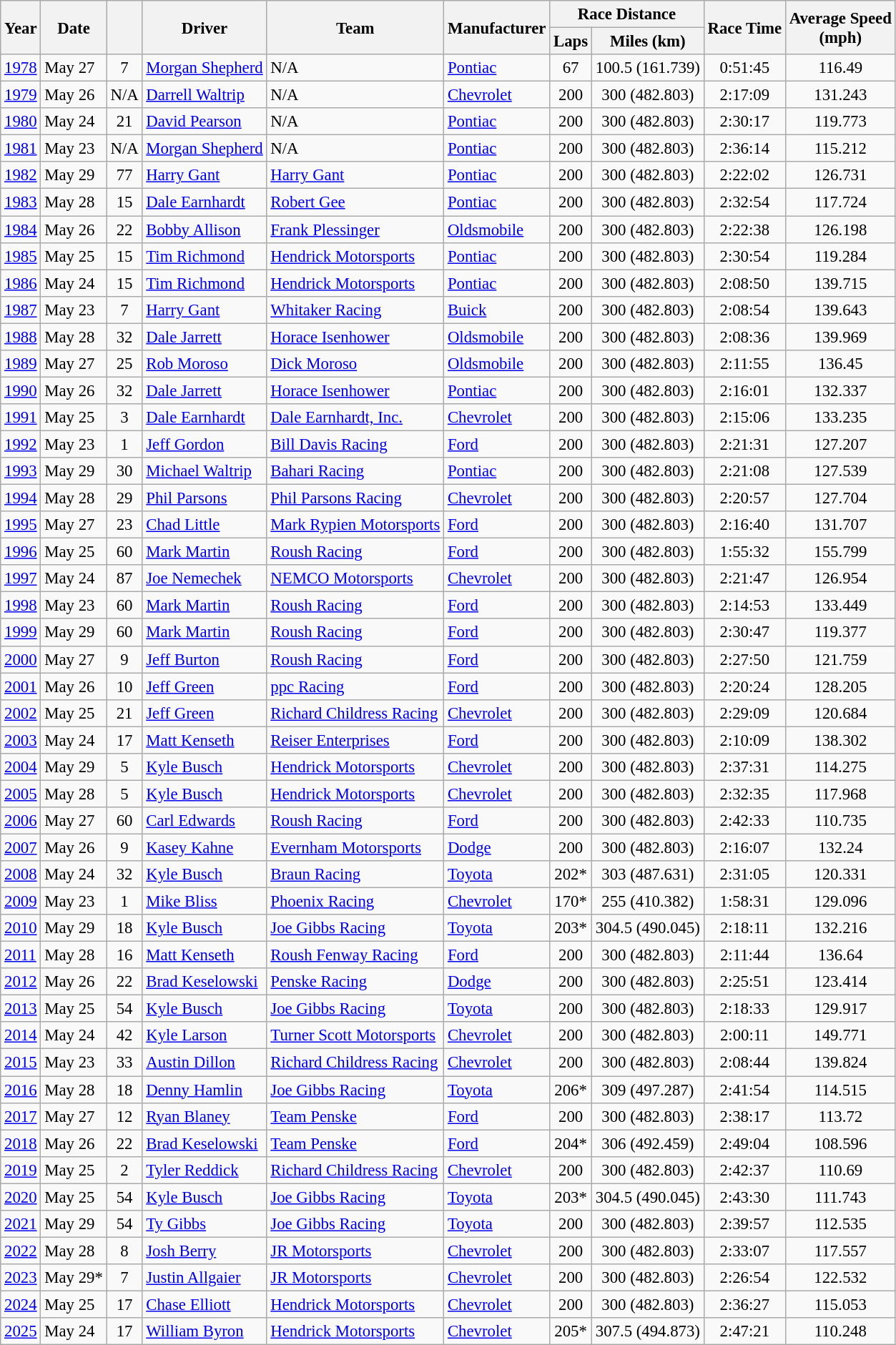<table class="wikitable" style="font-size: 95%;">
<tr>
<th rowspan="2">Year</th>
<th rowspan="2">Date</th>
<th rowspan="2"></th>
<th rowspan="2">Driver</th>
<th rowspan="2">Team</th>
<th rowspan="2">Manufacturer</th>
<th colspan="2">Race Distance</th>
<th rowspan="2">Race Time</th>
<th rowspan="2">Average Speed<br>(mph)</th>
</tr>
<tr>
<th>Laps</th>
<th>Miles (km)</th>
</tr>
<tr>
<td><a href='#'>1978</a></td>
<td>May 27</td>
<td align="center">7</td>
<td><a href='#'>Morgan Shepherd</a></td>
<td>N/A</td>
<td><a href='#'>Pontiac</a></td>
<td align="center">67</td>
<td align="center">100.5 (161.739)</td>
<td align="center">0:51:45</td>
<td align="center">116.49</td>
</tr>
<tr>
<td><a href='#'>1979</a></td>
<td>May 26</td>
<td align="center">N/A</td>
<td><a href='#'>Darrell Waltrip</a></td>
<td>N/A</td>
<td><a href='#'>Chevrolet</a></td>
<td align="center">200</td>
<td align="center">300 (482.803)</td>
<td align="center">2:17:09</td>
<td align="center">131.243</td>
</tr>
<tr>
<td><a href='#'>1980</a></td>
<td>May 24</td>
<td align="center">21</td>
<td><a href='#'>David Pearson</a></td>
<td>N/A</td>
<td><a href='#'>Pontiac</a></td>
<td align="center">200</td>
<td align="center">300 (482.803)</td>
<td align="center">2:30:17</td>
<td align="center">119.773</td>
</tr>
<tr>
<td><a href='#'>1981</a></td>
<td>May 23</td>
<td align="center">N/A</td>
<td><a href='#'>Morgan Shepherd</a></td>
<td>N/A</td>
<td><a href='#'>Pontiac</a></td>
<td align="center">200</td>
<td align="center">300 (482.803)</td>
<td align="center">2:36:14</td>
<td align="center">115.212</td>
</tr>
<tr>
<td><a href='#'>1982</a></td>
<td>May 29</td>
<td align="center">77</td>
<td><a href='#'>Harry Gant</a></td>
<td><a href='#'>Harry Gant</a></td>
<td><a href='#'>Pontiac</a></td>
<td align="center">200</td>
<td align="center">300 (482.803)</td>
<td align="center">2:22:02</td>
<td align="center">126.731</td>
</tr>
<tr>
<td><a href='#'>1983</a></td>
<td>May 28</td>
<td align="center">15</td>
<td><a href='#'>Dale Earnhardt</a></td>
<td><a href='#'>Robert Gee</a></td>
<td><a href='#'>Pontiac</a></td>
<td align="center">200</td>
<td align="center">300 (482.803)</td>
<td align="center">2:32:54</td>
<td align="center">117.724</td>
</tr>
<tr>
<td><a href='#'>1984</a></td>
<td>May 26</td>
<td align="center">22</td>
<td><a href='#'>Bobby Allison</a></td>
<td><a href='#'>Frank Plessinger</a></td>
<td><a href='#'>Oldsmobile</a></td>
<td align="center">200</td>
<td align="center">300 (482.803)</td>
<td align="center">2:22:38</td>
<td align="center">126.198</td>
</tr>
<tr>
<td><a href='#'>1985</a></td>
<td>May 25</td>
<td align="center">15</td>
<td><a href='#'>Tim Richmond</a></td>
<td><a href='#'>Hendrick Motorsports</a></td>
<td><a href='#'>Pontiac</a></td>
<td align="center">200</td>
<td align="center">300 (482.803)</td>
<td align="center">2:30:54</td>
<td align="center">119.284</td>
</tr>
<tr>
<td><a href='#'>1986</a></td>
<td>May 24</td>
<td align="center">15</td>
<td><a href='#'>Tim Richmond</a></td>
<td><a href='#'>Hendrick Motorsports</a></td>
<td><a href='#'>Pontiac</a></td>
<td align="center">200</td>
<td align="center">300 (482.803)</td>
<td align="center">2:08:50</td>
<td align="center">139.715</td>
</tr>
<tr>
<td><a href='#'>1987</a></td>
<td>May 23</td>
<td align="center">7</td>
<td><a href='#'>Harry Gant</a></td>
<td><a href='#'>Whitaker Racing</a></td>
<td><a href='#'>Buick</a></td>
<td align="center">200</td>
<td align="center">300 (482.803)</td>
<td align="center">2:08:54</td>
<td align="center">139.643</td>
</tr>
<tr>
<td><a href='#'>1988</a></td>
<td>May 28</td>
<td align="center">32</td>
<td><a href='#'>Dale Jarrett</a></td>
<td><a href='#'>Horace Isenhower</a></td>
<td><a href='#'>Oldsmobile</a></td>
<td align="center">200</td>
<td align="center">300 (482.803)</td>
<td align="center">2:08:36</td>
<td align="center">139.969</td>
</tr>
<tr>
<td><a href='#'>1989</a></td>
<td>May 27</td>
<td align="center">25</td>
<td><a href='#'>Rob Moroso</a></td>
<td><a href='#'>Dick Moroso</a></td>
<td><a href='#'>Oldsmobile</a></td>
<td align="center">200</td>
<td align="center">300 (482.803)</td>
<td align="center">2:11:55</td>
<td align="center">136.45</td>
</tr>
<tr>
<td><a href='#'>1990</a></td>
<td>May 26</td>
<td align="center">32</td>
<td><a href='#'>Dale Jarrett</a></td>
<td><a href='#'>Horace Isenhower</a></td>
<td><a href='#'>Pontiac</a></td>
<td align="center">200</td>
<td align="center">300 (482.803)</td>
<td align="center">2:16:01</td>
<td align="center">132.337</td>
</tr>
<tr>
<td><a href='#'>1991</a></td>
<td>May 25</td>
<td align="center">3</td>
<td><a href='#'>Dale Earnhardt</a></td>
<td><a href='#'>Dale Earnhardt, Inc.</a></td>
<td><a href='#'>Chevrolet</a></td>
<td align="center">200</td>
<td align="center">300 (482.803)</td>
<td align="center">2:15:06</td>
<td align="center">133.235</td>
</tr>
<tr>
<td><a href='#'>1992</a></td>
<td>May 23</td>
<td align="center">1</td>
<td><a href='#'>Jeff Gordon</a></td>
<td><a href='#'>Bill Davis Racing</a></td>
<td><a href='#'>Ford</a></td>
<td align="center">200</td>
<td align="center">300 (482.803)</td>
<td align="center">2:21:31</td>
<td align="center">127.207</td>
</tr>
<tr>
<td><a href='#'>1993</a></td>
<td>May 29</td>
<td align="center">30</td>
<td><a href='#'>Michael Waltrip</a></td>
<td><a href='#'>Bahari Racing</a></td>
<td><a href='#'>Pontiac</a></td>
<td align="center">200</td>
<td align="center">300 (482.803)</td>
<td align="center">2:21:08</td>
<td align="center">127.539</td>
</tr>
<tr>
<td><a href='#'>1994</a></td>
<td>May 28</td>
<td align="center">29</td>
<td><a href='#'>Phil Parsons</a></td>
<td><a href='#'>Phil Parsons Racing</a></td>
<td><a href='#'>Chevrolet</a></td>
<td align="center">200</td>
<td align="center">300 (482.803)</td>
<td align="center">2:20:57</td>
<td align="center">127.704</td>
</tr>
<tr>
<td><a href='#'>1995</a></td>
<td>May 27</td>
<td align="center">23</td>
<td><a href='#'>Chad Little</a></td>
<td><a href='#'>Mark Rypien Motorsports</a></td>
<td><a href='#'>Ford</a></td>
<td align="center">200</td>
<td align="center">300 (482.803)</td>
<td align="center">2:16:40</td>
<td align="center">131.707</td>
</tr>
<tr>
<td><a href='#'>1996</a></td>
<td>May 25</td>
<td align="center">60</td>
<td><a href='#'>Mark Martin</a></td>
<td><a href='#'>Roush Racing</a></td>
<td><a href='#'>Ford</a></td>
<td align="center">200</td>
<td align="center">300 (482.803)</td>
<td align="center">1:55:32</td>
<td align="center">155.799</td>
</tr>
<tr>
<td><a href='#'>1997</a></td>
<td>May 24</td>
<td align="center">87</td>
<td><a href='#'>Joe Nemechek</a></td>
<td><a href='#'>NEMCO Motorsports</a></td>
<td><a href='#'>Chevrolet</a></td>
<td align="center">200</td>
<td align="center">300 (482.803)</td>
<td align="center">2:21:47</td>
<td align="center">126.954</td>
</tr>
<tr>
<td><a href='#'>1998</a></td>
<td>May 23</td>
<td align="center">60</td>
<td><a href='#'>Mark Martin</a></td>
<td><a href='#'>Roush Racing</a></td>
<td><a href='#'>Ford</a></td>
<td align="center">200</td>
<td align="center">300 (482.803)</td>
<td align="center">2:14:53</td>
<td align="center">133.449</td>
</tr>
<tr>
<td><a href='#'>1999</a></td>
<td>May 29</td>
<td align="center">60</td>
<td><a href='#'>Mark Martin</a></td>
<td><a href='#'>Roush Racing</a></td>
<td><a href='#'>Ford</a></td>
<td align="center">200</td>
<td align="center">300 (482.803)</td>
<td align="center">2:30:47</td>
<td align="center">119.377</td>
</tr>
<tr>
<td><a href='#'>2000</a></td>
<td>May 27</td>
<td align="center">9</td>
<td><a href='#'>Jeff Burton</a></td>
<td><a href='#'>Roush Racing</a></td>
<td><a href='#'>Ford</a></td>
<td align="center">200</td>
<td align="center">300 (482.803)</td>
<td align="center">2:27:50</td>
<td align="center">121.759</td>
</tr>
<tr>
<td><a href='#'>2001</a></td>
<td>May 26</td>
<td align="center">10</td>
<td><a href='#'>Jeff Green</a></td>
<td><a href='#'>ppc Racing</a></td>
<td><a href='#'>Ford</a></td>
<td align="center">200</td>
<td align="center">300 (482.803)</td>
<td align="center">2:20:24</td>
<td align="center">128.205</td>
</tr>
<tr>
<td><a href='#'>2002</a></td>
<td>May 25</td>
<td align="center">21</td>
<td><a href='#'>Jeff Green</a></td>
<td><a href='#'>Richard Childress Racing</a></td>
<td><a href='#'>Chevrolet</a></td>
<td align="center">200</td>
<td align="center">300 (482.803)</td>
<td align="center">2:29:09</td>
<td align="center">120.684</td>
</tr>
<tr>
<td><a href='#'>2003</a></td>
<td>May 24</td>
<td align="center">17</td>
<td><a href='#'>Matt Kenseth</a></td>
<td><a href='#'>Reiser Enterprises</a></td>
<td><a href='#'>Ford</a></td>
<td align="center">200</td>
<td align="center">300 (482.803)</td>
<td align="center">2:10:09</td>
<td align="center">138.302</td>
</tr>
<tr>
<td><a href='#'>2004</a></td>
<td>May 29</td>
<td align="center">5</td>
<td><a href='#'>Kyle Busch</a></td>
<td><a href='#'>Hendrick Motorsports</a></td>
<td><a href='#'>Chevrolet</a></td>
<td align="center">200</td>
<td align="center">300 (482.803)</td>
<td align="center">2:37:31</td>
<td align="center">114.275</td>
</tr>
<tr>
<td><a href='#'>2005</a></td>
<td>May 28</td>
<td align="center">5</td>
<td><a href='#'>Kyle Busch</a></td>
<td><a href='#'>Hendrick Motorsports</a></td>
<td><a href='#'>Chevrolet</a></td>
<td align="center">200</td>
<td align="center">300 (482.803)</td>
<td align="center">2:32:35</td>
<td align="center">117.968</td>
</tr>
<tr>
<td><a href='#'>2006</a></td>
<td>May 27</td>
<td align="center">60</td>
<td><a href='#'>Carl Edwards</a></td>
<td><a href='#'>Roush Racing</a></td>
<td><a href='#'>Ford</a></td>
<td align="center">200</td>
<td align="center">300 (482.803)</td>
<td align="center">2:42:33</td>
<td align="center">110.735</td>
</tr>
<tr>
<td><a href='#'>2007</a></td>
<td>May 26</td>
<td align="center">9</td>
<td><a href='#'>Kasey Kahne</a></td>
<td><a href='#'>Evernham Motorsports</a></td>
<td><a href='#'>Dodge</a></td>
<td align="center">200</td>
<td align="center">300 (482.803)</td>
<td align="center">2:16:07</td>
<td align="center">132.24</td>
</tr>
<tr>
<td><a href='#'>2008</a></td>
<td>May 24</td>
<td align="center">32</td>
<td><a href='#'>Kyle Busch</a></td>
<td><a href='#'>Braun Racing</a></td>
<td><a href='#'>Toyota</a></td>
<td align="center">202*</td>
<td align="center">303 (487.631)</td>
<td align="center">2:31:05</td>
<td align="center">120.331</td>
</tr>
<tr>
<td><a href='#'>2009</a></td>
<td>May 23</td>
<td align="center">1</td>
<td><a href='#'>Mike Bliss</a></td>
<td><a href='#'>Phoenix Racing</a></td>
<td><a href='#'>Chevrolet</a></td>
<td align="center">170*</td>
<td align="center">255 (410.382)</td>
<td align="center">1:58:31</td>
<td align="center">129.096</td>
</tr>
<tr>
<td><a href='#'>2010</a></td>
<td>May 29</td>
<td align="center">18</td>
<td><a href='#'>Kyle Busch</a></td>
<td><a href='#'>Joe Gibbs Racing</a></td>
<td><a href='#'>Toyota</a></td>
<td align="center">203*</td>
<td align="center">304.5 (490.045)</td>
<td align="center">2:18:11</td>
<td align="center">132.216</td>
</tr>
<tr>
<td><a href='#'>2011</a></td>
<td>May 28</td>
<td align="center">16</td>
<td><a href='#'>Matt Kenseth</a></td>
<td><a href='#'>Roush Fenway Racing</a></td>
<td><a href='#'>Ford</a></td>
<td align="center">200</td>
<td align="center">300 (482.803)</td>
<td align="center">2:11:44</td>
<td align="center">136.64</td>
</tr>
<tr>
<td><a href='#'>2012</a></td>
<td>May 26</td>
<td align="center">22</td>
<td><a href='#'>Brad Keselowski</a></td>
<td><a href='#'>Penske Racing</a></td>
<td><a href='#'>Dodge</a></td>
<td align="center">200</td>
<td align="center">300 (482.803)</td>
<td align="center">2:25:51</td>
<td align="center">123.414</td>
</tr>
<tr>
<td><a href='#'>2013</a></td>
<td>May 25</td>
<td align="center">54</td>
<td><a href='#'>Kyle Busch</a></td>
<td><a href='#'>Joe Gibbs Racing</a></td>
<td><a href='#'>Toyota</a></td>
<td align="center">200</td>
<td align="center">300 (482.803)</td>
<td align="center">2:18:33</td>
<td align="center">129.917</td>
</tr>
<tr>
<td><a href='#'>2014</a></td>
<td>May 24</td>
<td align="center">42</td>
<td><a href='#'>Kyle Larson</a></td>
<td><a href='#'>Turner Scott Motorsports</a></td>
<td><a href='#'>Chevrolet</a></td>
<td align="center">200</td>
<td align="center">300 (482.803)</td>
<td align="center">2:00:11</td>
<td align="center">149.771</td>
</tr>
<tr>
<td><a href='#'>2015</a></td>
<td>May 23</td>
<td align="center">33</td>
<td><a href='#'>Austin Dillon</a></td>
<td><a href='#'>Richard Childress Racing</a></td>
<td><a href='#'>Chevrolet</a></td>
<td align="center">200</td>
<td align="center">300 (482.803)</td>
<td align="center">2:08:44</td>
<td align="center">139.824</td>
</tr>
<tr>
<td><a href='#'>2016</a></td>
<td>May 28</td>
<td align="center">18</td>
<td><a href='#'>Denny Hamlin</a></td>
<td><a href='#'>Joe Gibbs Racing</a></td>
<td><a href='#'>Toyota</a></td>
<td align="center">206*</td>
<td align="center">309 (497.287)</td>
<td align="center">2:41:54</td>
<td align="center">114.515</td>
</tr>
<tr>
<td><a href='#'>2017</a></td>
<td>May 27</td>
<td align="center">12</td>
<td><a href='#'>Ryan Blaney</a></td>
<td><a href='#'>Team Penske</a></td>
<td><a href='#'>Ford</a></td>
<td align="center">200</td>
<td align="center">300 (482.803)</td>
<td align="center">2:38:17</td>
<td align="center">113.72</td>
</tr>
<tr>
<td><a href='#'>2018</a></td>
<td>May 26</td>
<td align="center">22</td>
<td><a href='#'>Brad Keselowski</a></td>
<td><a href='#'>Team Penske</a></td>
<td><a href='#'>Ford</a></td>
<td align="center">204*</td>
<td align="center">306 (492.459)</td>
<td align="center">2:49:04</td>
<td align="center">108.596</td>
</tr>
<tr>
<td><a href='#'>2019</a></td>
<td>May 25</td>
<td align="center">2</td>
<td><a href='#'>Tyler Reddick</a></td>
<td><a href='#'>Richard Childress Racing</a></td>
<td><a href='#'>Chevrolet</a></td>
<td align="center">200</td>
<td align="center">300 (482.803)</td>
<td align="center">2:42:37</td>
<td align="center">110.69</td>
</tr>
<tr>
<td><a href='#'>2020</a></td>
<td>May 25</td>
<td align="center">54</td>
<td><a href='#'>Kyle Busch</a></td>
<td><a href='#'>Joe Gibbs Racing</a></td>
<td><a href='#'>Toyota</a></td>
<td align="center">203*</td>
<td align="center">304.5 (490.045)</td>
<td align="center">2:43:30</td>
<td align="center">111.743</td>
</tr>
<tr>
<td><a href='#'>2021</a></td>
<td>May 29</td>
<td align="center">54</td>
<td><a href='#'>Ty Gibbs</a></td>
<td><a href='#'>Joe Gibbs Racing</a></td>
<td><a href='#'>Toyota</a></td>
<td align="center">200</td>
<td align="center">300 (482.803)</td>
<td align="center">2:39:57</td>
<td align="center">112.535</td>
</tr>
<tr>
<td><a href='#'>2022</a></td>
<td>May 28</td>
<td align="center">8</td>
<td><a href='#'>Josh Berry</a></td>
<td><a href='#'>JR Motorsports</a></td>
<td><a href='#'>Chevrolet</a></td>
<td align="center">200</td>
<td align="center">300 (482.803)</td>
<td align="center">2:33:07</td>
<td align="center">117.557</td>
</tr>
<tr>
<td><a href='#'>2023</a></td>
<td>May 29*</td>
<td align="center">7</td>
<td><a href='#'>Justin Allgaier</a></td>
<td><a href='#'>JR Motorsports</a></td>
<td><a href='#'>Chevrolet</a></td>
<td align="center">200</td>
<td align="center">300 (482.803)</td>
<td align="center">2:26:54</td>
<td align="center">122.532</td>
</tr>
<tr>
<td><a href='#'>2024</a></td>
<td>May 25</td>
<td align="center">17</td>
<td><a href='#'>Chase Elliott</a></td>
<td><a href='#'>Hendrick Motorsports</a></td>
<td><a href='#'>Chevrolet</a></td>
<td align="center">200</td>
<td align="center">300 (482.803)</td>
<td align="center">2:36:27</td>
<td align="center">115.053</td>
</tr>
<tr>
<td><a href='#'>2025</a></td>
<td>May 24</td>
<td align="center">17</td>
<td><a href='#'>William Byron</a></td>
<td><a href='#'>Hendrick Motorsports</a></td>
<td><a href='#'>Chevrolet</a></td>
<td align="center">205*</td>
<td align="center">307.5 (494.873)</td>
<td align="center">2:47:21</td>
<td align="center">110.248</td>
</tr>
</table>
